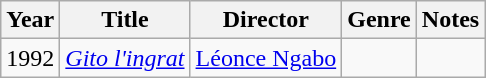<table class="wikitable sortable">
<tr>
<th>Year</th>
<th>Title</th>
<th>Director</th>
<th>Genre</th>
<th class="unsortable">Notes</th>
</tr>
<tr>
<td>1992</td>
<td><em><a href='#'>Gito l'ingrat</a></em></td>
<td><a href='#'>Léonce Ngabo</a></td>
<td></td>
<td></td>
</tr>
</table>
